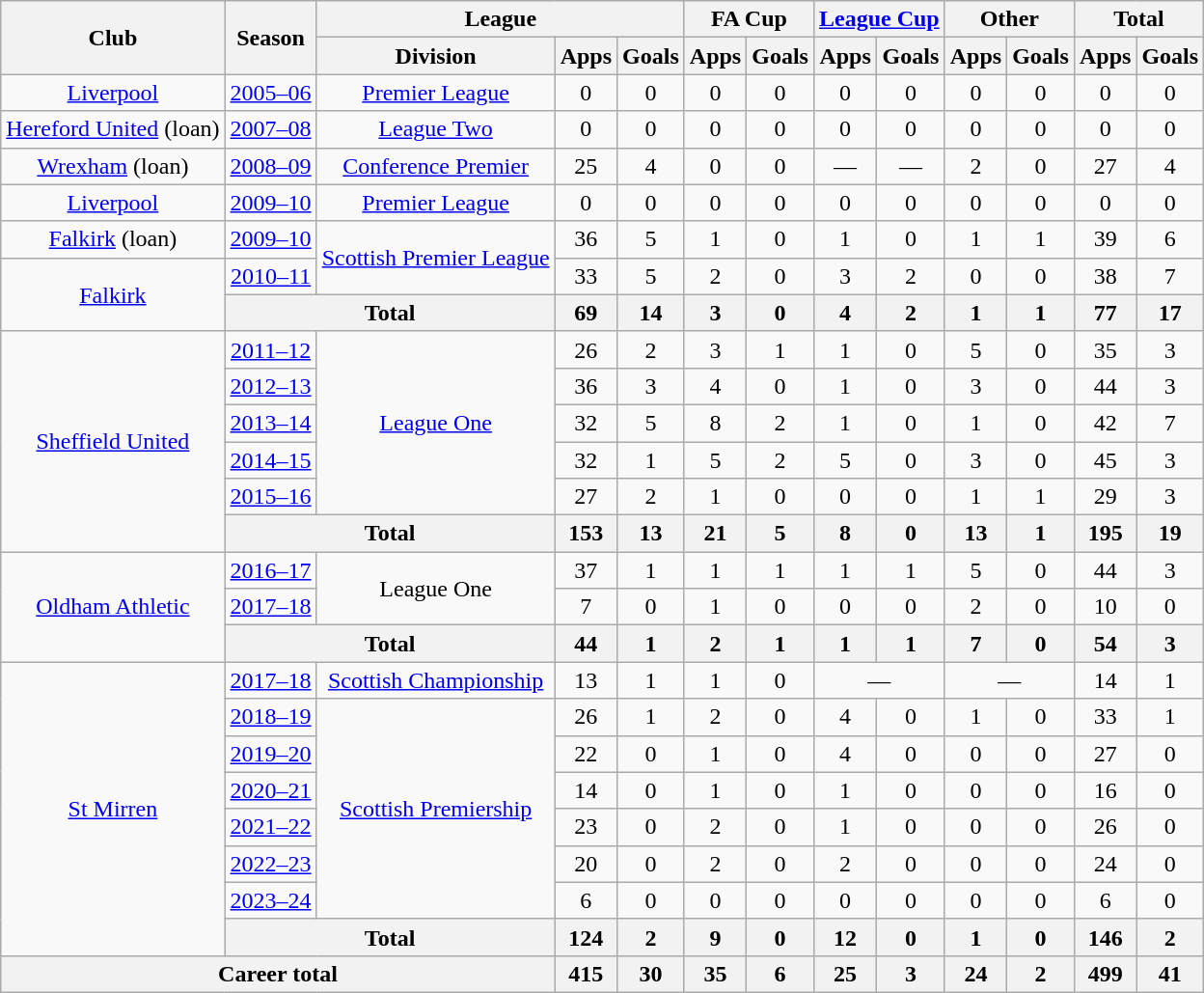<table class="wikitable" style="text-align: center">
<tr>
<th rowspan="2">Club</th>
<th rowspan="2">Season</th>
<th colspan="3">League</th>
<th colspan="2">FA Cup</th>
<th colspan="2"><a href='#'>League Cup</a></th>
<th colspan="2">Other</th>
<th colspan="2">Total</th>
</tr>
<tr>
<th>Division</th>
<th>Apps</th>
<th>Goals</th>
<th>Apps</th>
<th>Goals</th>
<th>Apps</th>
<th>Goals</th>
<th>Apps</th>
<th>Goals</th>
<th>Apps</th>
<th>Goals</th>
</tr>
<tr>
<td><a href='#'>Liverpool</a></td>
<td><a href='#'>2005–06</a></td>
<td><a href='#'>Premier League</a></td>
<td>0</td>
<td>0</td>
<td>0</td>
<td>0</td>
<td>0</td>
<td>0</td>
<td>0</td>
<td>0</td>
<td>0</td>
<td>0</td>
</tr>
<tr>
<td><a href='#'>Hereford United</a> (loan)</td>
<td><a href='#'>2007–08</a></td>
<td><a href='#'>League Two</a></td>
<td>0</td>
<td>0</td>
<td>0</td>
<td>0</td>
<td>0</td>
<td>0</td>
<td>0</td>
<td>0</td>
<td>0</td>
<td>0</td>
</tr>
<tr>
<td><a href='#'>Wrexham</a> (loan)</td>
<td><a href='#'>2008–09</a></td>
<td><a href='#'>Conference Premier</a></td>
<td>25</td>
<td>4</td>
<td>0</td>
<td>0</td>
<td>—</td>
<td>—</td>
<td>2</td>
<td>0</td>
<td>27</td>
<td>4</td>
</tr>
<tr>
<td><a href='#'>Liverpool</a></td>
<td><a href='#'>2009–10</a></td>
<td><a href='#'>Premier League</a></td>
<td>0</td>
<td>0</td>
<td>0</td>
<td>0</td>
<td>0</td>
<td>0</td>
<td>0</td>
<td>0</td>
<td>0</td>
<td>0</td>
</tr>
<tr>
<td><a href='#'>Falkirk</a> (loan)</td>
<td><a href='#'>2009–10</a></td>
<td rowspan="2"><a href='#'>Scottish Premier League</a></td>
<td>36</td>
<td>5</td>
<td>1</td>
<td>0</td>
<td>1</td>
<td>0</td>
<td>1</td>
<td>1</td>
<td>39</td>
<td>6</td>
</tr>
<tr>
<td rowspan="2"><a href='#'>Falkirk</a></td>
<td><a href='#'>2010–11</a></td>
<td>33</td>
<td>5</td>
<td>2</td>
<td>0</td>
<td>3</td>
<td>2</td>
<td>0</td>
<td>0</td>
<td>38</td>
<td>7</td>
</tr>
<tr>
<th colspan="2">Total</th>
<th>69</th>
<th>14</th>
<th>3</th>
<th>0</th>
<th>4</th>
<th>2</th>
<th>1</th>
<th>1</th>
<th>77</th>
<th>17</th>
</tr>
<tr>
<td rowspan="6"><a href='#'>Sheffield United</a></td>
<td><a href='#'>2011–12</a></td>
<td rowspan="5"><a href='#'>League One</a></td>
<td>26</td>
<td>2</td>
<td>3</td>
<td>1</td>
<td>1</td>
<td>0</td>
<td>5</td>
<td>0</td>
<td>35</td>
<td>3</td>
</tr>
<tr>
<td><a href='#'>2012–13</a></td>
<td>36</td>
<td>3</td>
<td>4</td>
<td>0</td>
<td>1</td>
<td>0</td>
<td>3</td>
<td>0</td>
<td>44</td>
<td>3</td>
</tr>
<tr>
<td><a href='#'>2013–14</a></td>
<td>32</td>
<td>5</td>
<td>8</td>
<td>2</td>
<td>1</td>
<td>0</td>
<td>1</td>
<td>0</td>
<td>42</td>
<td>7</td>
</tr>
<tr>
<td><a href='#'>2014–15</a></td>
<td>32</td>
<td>1</td>
<td>5</td>
<td>2</td>
<td>5</td>
<td>0</td>
<td>3</td>
<td>0</td>
<td>45</td>
<td>3</td>
</tr>
<tr>
<td><a href='#'>2015–16</a></td>
<td>27</td>
<td>2</td>
<td>1</td>
<td>0</td>
<td>0</td>
<td>0</td>
<td>1</td>
<td>1</td>
<td>29</td>
<td>3</td>
</tr>
<tr>
<th colspan="2">Total</th>
<th>153</th>
<th>13</th>
<th>21</th>
<th>5</th>
<th>8</th>
<th>0</th>
<th>13</th>
<th>1</th>
<th>195</th>
<th>19</th>
</tr>
<tr>
<td rowspan="3"><a href='#'>Oldham Athletic</a></td>
<td><a href='#'>2016–17</a></td>
<td rowspan="2">League One</td>
<td>37</td>
<td>1</td>
<td>1</td>
<td>1</td>
<td>1</td>
<td>1</td>
<td>5</td>
<td>0</td>
<td>44</td>
<td>3</td>
</tr>
<tr>
<td><a href='#'>2017–18</a></td>
<td>7</td>
<td>0</td>
<td>1</td>
<td>0</td>
<td>0</td>
<td>0</td>
<td>2</td>
<td>0</td>
<td>10</td>
<td>0</td>
</tr>
<tr>
<th colspan="2">Total</th>
<th>44</th>
<th>1</th>
<th>2</th>
<th>1</th>
<th>1</th>
<th>1</th>
<th>7</th>
<th>0</th>
<th>54</th>
<th>3</th>
</tr>
<tr>
<td rowspan="8"><a href='#'>St Mirren</a></td>
<td><a href='#'>2017–18</a></td>
<td><a href='#'>Scottish Championship</a></td>
<td>13</td>
<td>1</td>
<td>1</td>
<td>0</td>
<td colspan="2">—</td>
<td colspan="2">—</td>
<td>14</td>
<td>1</td>
</tr>
<tr>
<td><a href='#'>2018–19</a></td>
<td rowspan="6"><a href='#'>Scottish Premiership</a></td>
<td>26</td>
<td>1</td>
<td>2</td>
<td>0</td>
<td>4</td>
<td>0</td>
<td>1</td>
<td>0</td>
<td>33</td>
<td>1</td>
</tr>
<tr>
<td><a href='#'>2019–20</a></td>
<td>22</td>
<td>0</td>
<td>1</td>
<td>0</td>
<td>4</td>
<td>0</td>
<td>0</td>
<td>0</td>
<td>27</td>
<td>0</td>
</tr>
<tr>
<td><a href='#'>2020–21</a></td>
<td>14</td>
<td>0</td>
<td>1</td>
<td>0</td>
<td>1</td>
<td>0</td>
<td>0</td>
<td>0</td>
<td>16</td>
<td>0</td>
</tr>
<tr>
<td><a href='#'>2021–22</a></td>
<td>23</td>
<td>0</td>
<td>2</td>
<td>0</td>
<td>1</td>
<td>0</td>
<td>0</td>
<td>0</td>
<td>26</td>
<td>0</td>
</tr>
<tr>
<td><a href='#'>2022–23</a></td>
<td>20</td>
<td>0</td>
<td>2</td>
<td>0</td>
<td>2</td>
<td>0</td>
<td>0</td>
<td>0</td>
<td>24</td>
<td>0</td>
</tr>
<tr>
<td><a href='#'>2023–24</a></td>
<td>6</td>
<td>0</td>
<td>0</td>
<td>0</td>
<td>0</td>
<td>0</td>
<td>0</td>
<td>0</td>
<td>6</td>
<td>0</td>
</tr>
<tr>
<th colspan="2">Total</th>
<th>124</th>
<th>2</th>
<th>9</th>
<th>0</th>
<th>12</th>
<th>0</th>
<th>1</th>
<th>0</th>
<th>146</th>
<th>2</th>
</tr>
<tr>
<th colspan="3">Career total</th>
<th>415</th>
<th>30</th>
<th>35</th>
<th>6</th>
<th>25</th>
<th>3</th>
<th>24</th>
<th>2</th>
<th>499</th>
<th>41</th>
</tr>
</table>
